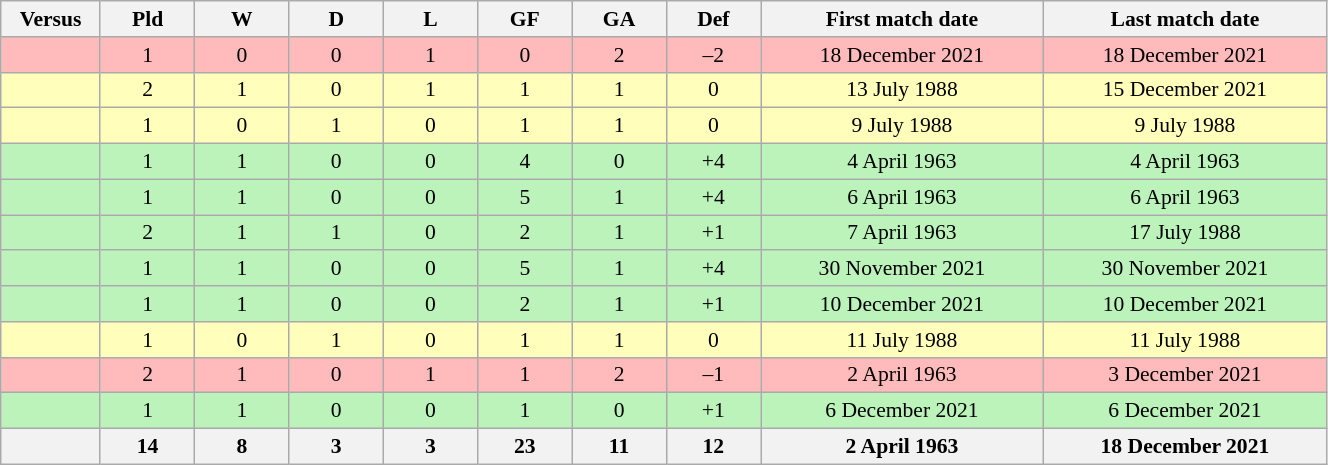<table class="wikitable collapsed" style="font-size:90%; text-align:center;" width="70%">
<tr>
<th width="5%">Versus</th>
<th width="5%">Pld</th>
<th width="5%">W</th>
<th width="5%">D</th>
<th width="5%">L</th>
<th width="5%">GF</th>
<th width="5%">GA</th>
<th width="5%">Def</th>
<th width="15%">First match date</th>
<th width="15%">Last match date</th>
</tr>
<tr bgcolor="#ffbbbb">
<td align="left"></td>
<td>1</td>
<td>0</td>
<td>0</td>
<td>1</td>
<td>0</td>
<td>2</td>
<td>–2</td>
<td>18 December 2021</td>
<td>18 December 2021</td>
</tr>
<tr bgcolor="#ffffbb">
<td align="left"></td>
<td>2</td>
<td>1</td>
<td>0</td>
<td>1</td>
<td>1</td>
<td>1</td>
<td>0</td>
<td>13 July 1988</td>
<td>15 December 2021</td>
</tr>
<tr bgcolor="#ffffbb">
<td align="left"></td>
<td>1</td>
<td>0</td>
<td>1</td>
<td>0</td>
<td>1</td>
<td>1</td>
<td>0</td>
<td>9 July 1988</td>
<td>9 July 1988</td>
</tr>
<tr bgcolor="#bbf3bb">
<td align="left"></td>
<td>1</td>
<td>1</td>
<td>0</td>
<td>0</td>
<td>4</td>
<td>0</td>
<td>+4</td>
<td>4 April 1963</td>
<td>4 April 1963</td>
</tr>
<tr bgcolor="#bbf3bb">
<td align="left"></td>
<td>1</td>
<td>1</td>
<td>0</td>
<td>0</td>
<td>5</td>
<td>1</td>
<td>+4</td>
<td>6 April 1963</td>
<td>6 April 1963</td>
</tr>
<tr bgcolor="#bbf3bb">
<td align="left"></td>
<td>2</td>
<td>1</td>
<td>1</td>
<td>0</td>
<td>2</td>
<td>1</td>
<td>+1</td>
<td>7 April 1963</td>
<td>17 July 1988</td>
</tr>
<tr bgcolor="#bbf3bb">
<td align="left"></td>
<td>1</td>
<td>1</td>
<td>0</td>
<td>0</td>
<td>5</td>
<td>1</td>
<td>+4</td>
<td>30 November 2021</td>
<td>30 November 2021</td>
</tr>
<tr bgcolor="#bbf3bb">
<td align="left"></td>
<td>1</td>
<td>1</td>
<td>0</td>
<td>0</td>
<td>2</td>
<td>1</td>
<td>+1</td>
<td>10 December 2021</td>
<td>10 December 2021</td>
</tr>
<tr bgcolor="#ffffbb">
<td align="left"></td>
<td>1</td>
<td>0</td>
<td>1</td>
<td>0</td>
<td>1</td>
<td>1</td>
<td>0</td>
<td>11 July 1988</td>
<td>11 July 1988</td>
</tr>
<tr bgcolor="#ffbbbb">
<td align="left"></td>
<td>2</td>
<td>1</td>
<td>0</td>
<td>1</td>
<td>1</td>
<td>2</td>
<td>–1</td>
<td>2 April 1963</td>
<td>3 December 2021</td>
</tr>
<tr bgcolor="#bbf3bb">
<td align="left"></td>
<td>1</td>
<td>1</td>
<td>0</td>
<td>0</td>
<td>1</td>
<td>0</td>
<td>+1</td>
<td>6 December 2021</td>
<td>6 December 2021</td>
</tr>
<tr>
<th></th>
<th>14</th>
<th>8</th>
<th>3</th>
<th>3</th>
<th>23</th>
<th>11</th>
<th>12</th>
<th>2 April 1963</th>
<th>18 December 2021</th>
</tr>
</table>
